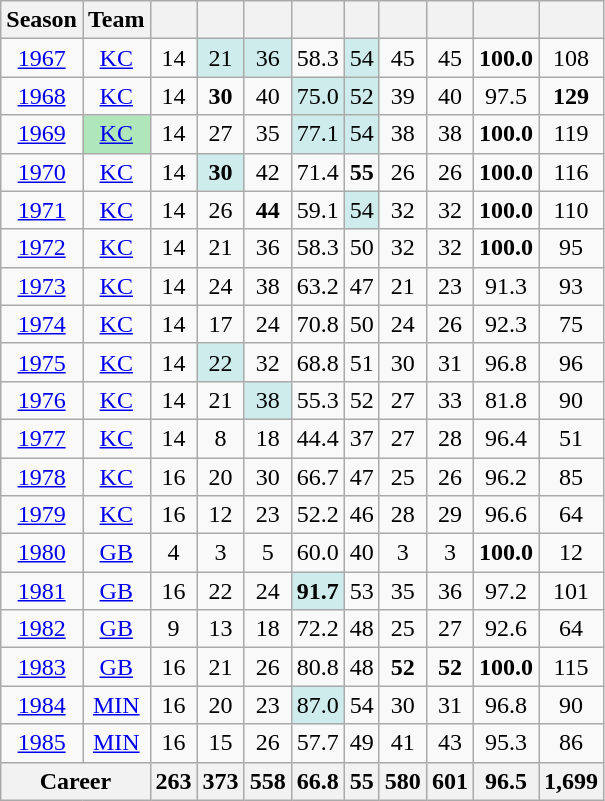<table class="wikitable" style="text-align:center;">
<tr>
<th>Season</th>
<th>Team</th>
<th></th>
<th></th>
<th></th>
<th></th>
<th></th>
<th></th>
<th></th>
<th></th>
<th></th>
</tr>
<tr>
<td><a href='#'>1967</a></td>
<td><a href='#'>KC</a></td>
<td>14</td>
<td style="background:#cfecec;">21</td>
<td style="background:#cfecec;">36</td>
<td>58.3</td>
<td style="background:#cfecec;">54</td>
<td>45</td>
<td>45</td>
<td><strong>100.0</strong></td>
<td>108</td>
</tr>
<tr>
<td><a href='#'>1968</a></td>
<td><a href='#'>KC</a></td>
<td>14</td>
<td><strong>30</strong></td>
<td>40</td>
<td style="background:#cfecec;">75.0</td>
<td style="background:#cfecec;">52</td>
<td>39</td>
<td>40</td>
<td>97.5</td>
<td><strong>129</strong></td>
</tr>
<tr>
<td><a href='#'>1969</a></td>
<td style="background:#afe6ba;"><a href='#'>KC</a></td>
<td>14</td>
<td>27</td>
<td>35</td>
<td style="background:#cfecec;">77.1</td>
<td style="background:#cfecec;">54</td>
<td>38</td>
<td>38</td>
<td><strong>100.0</strong></td>
<td>119</td>
</tr>
<tr>
<td><a href='#'>1970</a></td>
<td><a href='#'>KC</a></td>
<td>14</td>
<td style="background:#cfecec;"><strong>30</strong></td>
<td>42</td>
<td>71.4</td>
<td><strong>55</strong></td>
<td>26</td>
<td>26</td>
<td><strong>100.0</strong></td>
<td>116</td>
</tr>
<tr>
<td><a href='#'>1971</a></td>
<td><a href='#'>KC</a></td>
<td>14</td>
<td>26</td>
<td><strong>44</strong></td>
<td>59.1</td>
<td style="background:#cfecec;">54</td>
<td>32</td>
<td>32</td>
<td><strong>100.0</strong></td>
<td>110</td>
</tr>
<tr>
<td><a href='#'>1972</a></td>
<td><a href='#'>KC</a></td>
<td>14</td>
<td>21</td>
<td>36</td>
<td>58.3</td>
<td>50</td>
<td>32</td>
<td>32</td>
<td><strong>100.0</strong></td>
<td>95</td>
</tr>
<tr>
<td><a href='#'>1973</a></td>
<td><a href='#'>KC</a></td>
<td>14</td>
<td>24</td>
<td>38</td>
<td>63.2</td>
<td>47</td>
<td>21</td>
<td>23</td>
<td>91.3</td>
<td>93</td>
</tr>
<tr>
<td><a href='#'>1974</a></td>
<td><a href='#'>KC</a></td>
<td>14</td>
<td>17</td>
<td>24</td>
<td>70.8</td>
<td>50</td>
<td>24</td>
<td>26</td>
<td>92.3</td>
<td>75</td>
</tr>
<tr>
<td><a href='#'>1975</a></td>
<td><a href='#'>KC</a></td>
<td>14</td>
<td style="background:#cfecec;">22</td>
<td>32</td>
<td>68.8</td>
<td>51</td>
<td>30</td>
<td>31</td>
<td>96.8</td>
<td>96</td>
</tr>
<tr>
<td><a href='#'>1976</a></td>
<td><a href='#'>KC</a></td>
<td>14</td>
<td>21</td>
<td style="background:#cfecec;">38</td>
<td>55.3</td>
<td>52</td>
<td>27</td>
<td>33</td>
<td>81.8</td>
<td>90</td>
</tr>
<tr>
<td><a href='#'>1977</a></td>
<td><a href='#'>KC</a></td>
<td>14</td>
<td>8</td>
<td>18</td>
<td>44.4</td>
<td>37</td>
<td>27</td>
<td>28</td>
<td>96.4</td>
<td>51</td>
</tr>
<tr>
<td><a href='#'>1978</a></td>
<td><a href='#'>KC</a></td>
<td>16</td>
<td>20</td>
<td>30</td>
<td>66.7</td>
<td>47</td>
<td>25</td>
<td>26</td>
<td>96.2</td>
<td>85</td>
</tr>
<tr>
<td><a href='#'>1979</a></td>
<td><a href='#'>KC</a></td>
<td>16</td>
<td>12</td>
<td>23</td>
<td>52.2</td>
<td>46</td>
<td>28</td>
<td>29</td>
<td>96.6</td>
<td>64</td>
</tr>
<tr>
<td><a href='#'>1980</a></td>
<td><a href='#'>GB</a></td>
<td>4</td>
<td>3</td>
<td>5</td>
<td>60.0</td>
<td>40</td>
<td>3</td>
<td>3</td>
<td><strong>100.0</strong></td>
<td>12</td>
</tr>
<tr>
<td><a href='#'>1981</a></td>
<td><a href='#'>GB</a></td>
<td>16</td>
<td>22</td>
<td>24</td>
<td style="background:#cfecec;"><strong>91.7</strong></td>
<td>53</td>
<td>35</td>
<td>36</td>
<td>97.2</td>
<td>101</td>
</tr>
<tr>
<td><a href='#'>1982</a></td>
<td><a href='#'>GB</a></td>
<td>9</td>
<td>13</td>
<td>18</td>
<td>72.2</td>
<td>48</td>
<td>25</td>
<td>27</td>
<td>92.6</td>
<td>64</td>
</tr>
<tr>
<td><a href='#'>1983</a></td>
<td><a href='#'>GB</a></td>
<td>16</td>
<td>21</td>
<td>26</td>
<td>80.8</td>
<td>48</td>
<td><strong>52</strong></td>
<td><strong>52</strong></td>
<td><strong>100.0</strong></td>
<td>115</td>
</tr>
<tr>
<td><a href='#'>1984</a></td>
<td><a href='#'>MIN</a></td>
<td>16</td>
<td>20</td>
<td>23</td>
<td style="background:#cfecec;">87.0</td>
<td>54</td>
<td>30</td>
<td>31</td>
<td>96.8</td>
<td>90</td>
</tr>
<tr>
<td><a href='#'>1985</a></td>
<td><a href='#'>MIN</a></td>
<td>16</td>
<td>15</td>
<td>26</td>
<td>57.7</td>
<td>49</td>
<td>41</td>
<td>43</td>
<td>95.3</td>
<td>86</td>
</tr>
<tr>
<th colspan="2">Career</th>
<th>263</th>
<th>373</th>
<th>558</th>
<th>66.8</th>
<th>55</th>
<th>580</th>
<th>601</th>
<th>96.5</th>
<th>1,699</th>
</tr>
</table>
